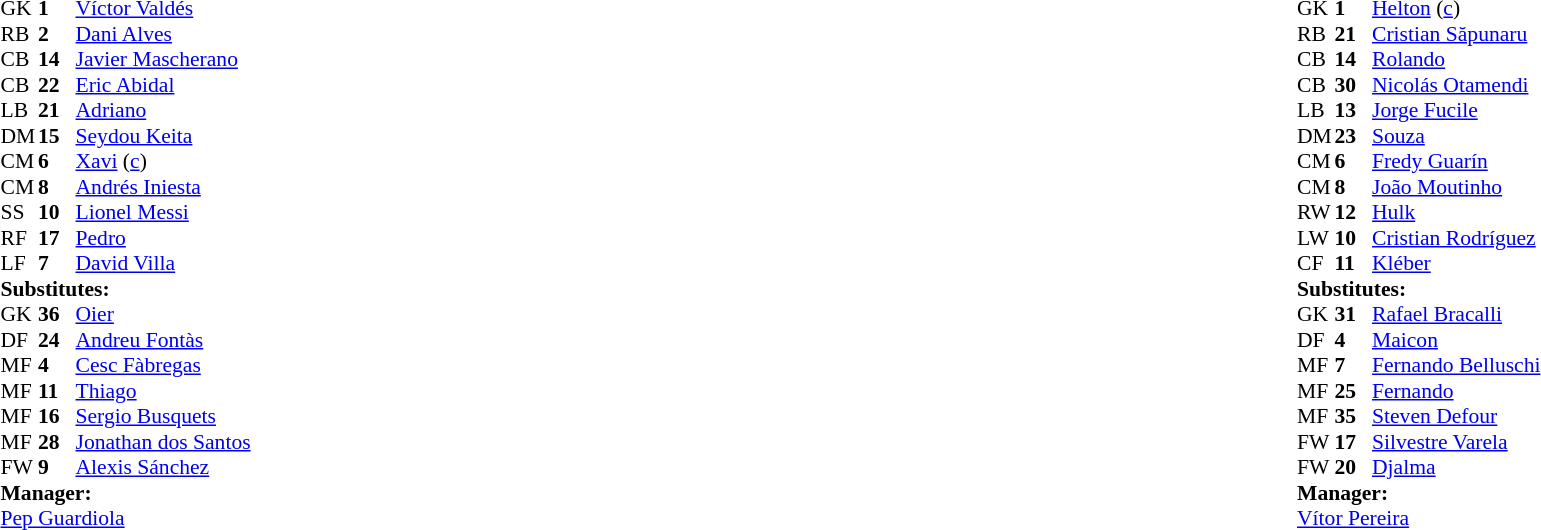<table width="100%">
<tr>
<td valign="top" width="50%"><br><table style="font-size: 90%" cellspacing="0" cellpadding="0">
<tr>
<td colspan="4"></td>
</tr>
<tr>
<th width=25></th>
<th width=25></th>
</tr>
<tr>
<td>GK</td>
<td><strong>1</strong></td>
<td> <a href='#'>Víctor Valdés</a></td>
</tr>
<tr>
<td>RB</td>
<td><strong>2</strong></td>
<td> <a href='#'>Dani Alves</a></td>
</tr>
<tr>
<td>CB</td>
<td><strong>14</strong></td>
<td> <a href='#'>Javier Mascherano</a></td>
</tr>
<tr>
<td>CB</td>
<td><strong>22</strong></td>
<td> <a href='#'>Eric Abidal</a></td>
</tr>
<tr>
<td>LB</td>
<td><strong>21</strong></td>
<td> <a href='#'>Adriano</a></td>
<td></td>
<td></td>
</tr>
<tr>
<td>DM</td>
<td><strong>15</strong></td>
<td> <a href='#'>Seydou Keita</a></td>
</tr>
<tr>
<td>CM</td>
<td><strong>6</strong></td>
<td> <a href='#'>Xavi</a> (<a href='#'>c</a>)</td>
</tr>
<tr>
<td>CM</td>
<td><strong>8</strong></td>
<td> <a href='#'>Andrés Iniesta</a></td>
<td></td>
</tr>
<tr>
<td>SS</td>
<td><strong>10</strong></td>
<td> <a href='#'>Lionel Messi</a></td>
</tr>
<tr>
<td>RF</td>
<td><strong>17</strong></td>
<td> <a href='#'>Pedro</a></td>
<td></td>
<td></td>
</tr>
<tr>
<td>LF</td>
<td><strong>7</strong></td>
<td> <a href='#'>David Villa</a></td>
<td></td>
<td></td>
</tr>
<tr>
<td colspan=3><strong>Substitutes:</strong></td>
</tr>
<tr>
<td>GK</td>
<td><strong>36</strong></td>
<td> <a href='#'>Oier</a></td>
</tr>
<tr>
<td>DF</td>
<td><strong>24</strong></td>
<td> <a href='#'>Andreu Fontàs</a></td>
</tr>
<tr>
<td>MF</td>
<td><strong>4</strong></td>
<td> <a href='#'>Cesc Fàbregas</a></td>
<td></td>
<td></td>
</tr>
<tr>
<td>MF</td>
<td><strong>11</strong></td>
<td> <a href='#'>Thiago</a></td>
</tr>
<tr>
<td>MF</td>
<td><strong>16</strong></td>
<td> <a href='#'>Sergio Busquets</a></td>
<td></td>
<td></td>
</tr>
<tr>
<td>MF</td>
<td><strong>28</strong></td>
<td> <a href='#'>Jonathan dos Santos</a></td>
</tr>
<tr>
<td>FW</td>
<td><strong>9</strong></td>
<td> <a href='#'>Alexis Sánchez</a></td>
<td></td>
<td></td>
</tr>
<tr>
<td colspan=3><strong>Manager:</strong></td>
</tr>
<tr>
<td colspan=4> <a href='#'>Pep Guardiola</a></td>
</tr>
</table>
</td>
<td valign="top"></td>
<td valign="top" width="50%"><br><table style="font-size: 90%" cellspacing="0" cellpadding="0" align=center>
<tr>
<td colspan="4"></td>
</tr>
<tr>
<th width=25></th>
<th width=25></th>
</tr>
<tr>
<td>GK</td>
<td><strong>1</strong></td>
<td> <a href='#'>Helton</a> (<a href='#'>c</a>)</td>
</tr>
<tr>
<td>RB</td>
<td><strong>21</strong></td>
<td> <a href='#'>Cristian Săpunaru</a></td>
</tr>
<tr>
<td>CB</td>
<td><strong>14</strong></td>
<td> <a href='#'>Rolando</a></td>
<td></td>
</tr>
<tr>
<td>CB</td>
<td><strong>30</strong></td>
<td> <a href='#'>Nicolás Otamendi</a></td>
</tr>
<tr>
<td>LB</td>
<td><strong>13</strong></td>
<td> <a href='#'>Jorge Fucile</a></td>
</tr>
<tr>
<td>DM</td>
<td><strong>23</strong></td>
<td> <a href='#'>Souza</a></td>
<td></td>
<td></td>
</tr>
<tr>
<td>CM</td>
<td><strong>6</strong></td>
<td> <a href='#'>Fredy Guarín</a></td>
<td></td>
</tr>
<tr>
<td>CM</td>
<td><strong>8</strong></td>
<td> <a href='#'>João Moutinho</a></td>
</tr>
<tr>
<td>RW</td>
<td><strong>12</strong></td>
<td> <a href='#'>Hulk</a></td>
</tr>
<tr>
<td>LW</td>
<td><strong>10</strong></td>
<td> <a href='#'>Cristian Rodríguez</a></td>
<td></td>
<td></td>
</tr>
<tr>
<td>CF</td>
<td><strong>11</strong></td>
<td> <a href='#'>Kléber</a></td>
<td></td>
<td></td>
</tr>
<tr>
<td colspan=3><strong>Substitutes:</strong></td>
</tr>
<tr>
<td>GK</td>
<td><strong>31</strong></td>
<td> <a href='#'>Rafael Bracalli</a></td>
</tr>
<tr>
<td>DF</td>
<td><strong>4</strong></td>
<td> <a href='#'>Maicon</a></td>
</tr>
<tr>
<td>MF</td>
<td><strong>7</strong></td>
<td> <a href='#'>Fernando Belluschi</a></td>
<td></td>
<td></td>
</tr>
<tr>
<td>MF</td>
<td><strong>25</strong></td>
<td> <a href='#'>Fernando</a></td>
<td></td>
<td></td>
</tr>
<tr>
<td>MF</td>
<td><strong>35</strong></td>
<td> <a href='#'>Steven Defour</a></td>
</tr>
<tr>
<td>FW</td>
<td><strong>17</strong></td>
<td> <a href='#'>Silvestre Varela</a></td>
<td></td>
<td></td>
</tr>
<tr>
<td>FW</td>
<td><strong>20</strong></td>
<td> <a href='#'>Djalma</a></td>
</tr>
<tr>
<td colspan=3><strong>Manager:</strong></td>
</tr>
<tr>
<td colspan=4> <a href='#'>Vítor Pereira</a></td>
</tr>
</table>
</td>
</tr>
</table>
